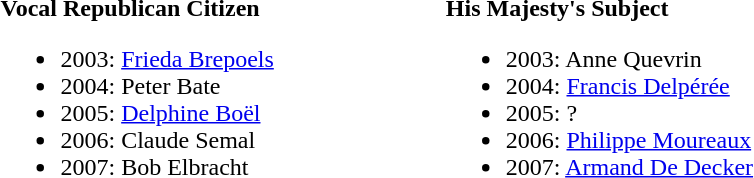<table style="text-align:left; width:50%;">
<tr>
<td><strong>Vocal Republican Citizen</strong><br><ul><li>2003: <a href='#'>Frieda Brepoels</a></li><li>2004: Peter Bate</li><li>2005: <a href='#'>Delphine Boël</a></li><li>2006: Claude Semal</li><li>2007: Bob Elbracht</li></ul></td>
<td><strong>His Majesty's Subject</strong><br><ul><li>2003: Anne Quevrin</li><li>2004: <a href='#'>Francis Delpérée</a></li><li>2005: ?</li><li>2006: <a href='#'>Philippe Moureaux</a></li><li>2007: <a href='#'>Armand De Decker</a></li></ul></td>
</tr>
</table>
